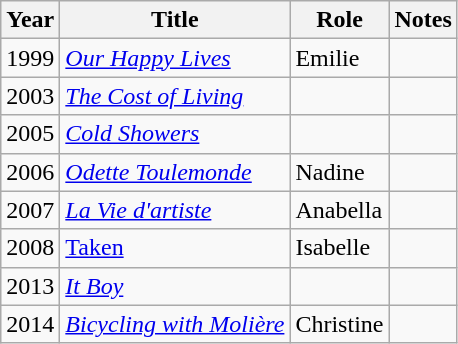<table class="wikitable sortable">
<tr>
<th>Year</th>
<th>Title</th>
<th>Role</th>
<th class="unsortable">Notes</th>
</tr>
<tr>
<td>1999</td>
<td><em><a href='#'>Our Happy Lives</a></em></td>
<td>Emilie</td>
<td></td>
</tr>
<tr>
<td>2003</td>
<td><em><a href='#'>The Cost of Living</a></em></td>
<td></td>
<td></td>
</tr>
<tr>
<td>2005</td>
<td><em><a href='#'>Cold Showers</a></em></td>
<td></td>
<td></td>
</tr>
<tr>
<td>2006</td>
<td><em><a href='#'>Odette Toulemonde</a></em></td>
<td>Nadine</td>
<td></td>
</tr>
<tr>
<td>2007</td>
<td><em><a href='#'>La Vie d'artiste</a></em></td>
<td>Anabella</td>
<td></td>
</tr>
<tr>
<td>2008</td>
<td><a href='#'>Taken</a></td>
<td>Isabelle</td>
<td></td>
</tr>
<tr>
<td>2013</td>
<td><em><a href='#'>It Boy</a></em></td>
<td></td>
<td></td>
</tr>
<tr>
<td>2014</td>
<td><em><a href='#'>Bicycling with Molière</a></em></td>
<td>Christine</td>
<td></td>
</tr>
</table>
